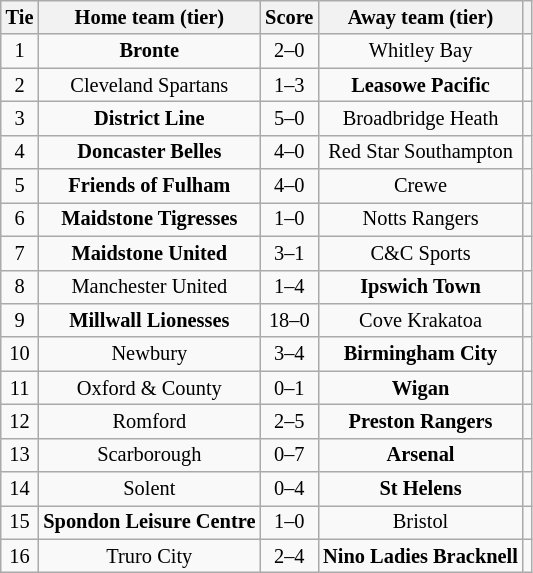<table class="wikitable" style="text-align:center; font-size:85%">
<tr>
<th>Tie</th>
<th>Home team (tier)</th>
<th>Score</th>
<th>Away team (tier)</th>
<th></th>
</tr>
<tr>
<td align="center">1</td>
<td><strong>Bronte</strong></td>
<td align="center">2–0</td>
<td>Whitley Bay</td>
<td></td>
</tr>
<tr>
<td align="center">2</td>
<td>Cleveland Spartans</td>
<td align="center">1–3</td>
<td><strong>Leasowe Pacific</strong></td>
<td></td>
</tr>
<tr>
<td align="center">3</td>
<td><strong>District Line</strong></td>
<td align="center">5–0</td>
<td>Broadbridge Heath</td>
<td></td>
</tr>
<tr>
<td align="center">4</td>
<td><strong>Doncaster Belles</strong></td>
<td align="center">4–0</td>
<td>Red Star Southampton</td>
<td></td>
</tr>
<tr>
<td align="center">5</td>
<td><strong>Friends of Fulham</strong></td>
<td align="center">4–0</td>
<td>Crewe</td>
<td></td>
</tr>
<tr>
<td align="center">6</td>
<td><strong>Maidstone Tigresses</strong></td>
<td align="center">1–0</td>
<td>Notts Rangers</td>
<td></td>
</tr>
<tr>
<td align="center">7</td>
<td><strong>Maidstone United</strong></td>
<td align="center">3–1</td>
<td>C&C Sports</td>
<td></td>
</tr>
<tr>
<td align="center">8</td>
<td>Manchester United</td>
<td align="center">1–4</td>
<td><strong>Ipswich Town</strong></td>
<td></td>
</tr>
<tr>
<td align="center">9</td>
<td><strong>Millwall Lionesses</strong></td>
<td align="center">18–0</td>
<td>Cove Krakatoa</td>
<td></td>
</tr>
<tr>
<td align="center">10</td>
<td>Newbury</td>
<td align="center">3–4</td>
<td><strong>Birmingham City</strong></td>
<td></td>
</tr>
<tr>
<td align="center">11</td>
<td>Oxford & County</td>
<td align="center">0–1</td>
<td><strong>Wigan</strong></td>
<td></td>
</tr>
<tr>
<td align="center">12</td>
<td>Romford</td>
<td align="center">2–5</td>
<td><strong>Preston Rangers</strong></td>
<td></td>
</tr>
<tr>
<td align="center">13</td>
<td>Scarborough</td>
<td align="center">0–7</td>
<td><strong>Arsenal</strong></td>
<td></td>
</tr>
<tr>
<td align="center">14</td>
<td>Solent</td>
<td align="center">0–4</td>
<td><strong>St Helens</strong></td>
<td></td>
</tr>
<tr>
<td align="center">15</td>
<td><strong>Spondon Leisure Centre</strong></td>
<td align="center">1–0</td>
<td>Bristol</td>
<td></td>
</tr>
<tr>
<td align="center">16</td>
<td>Truro City</td>
<td align="center">2–4</td>
<td><strong>Nino Ladies Bracknell</strong></td>
<td></td>
</tr>
</table>
